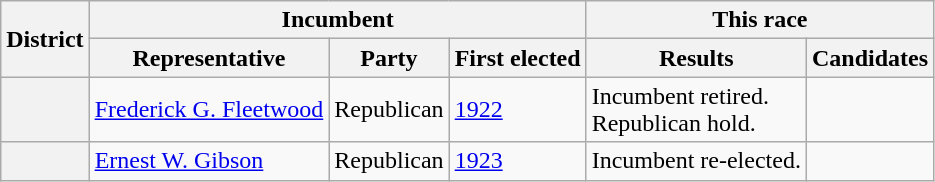<table class=wikitable>
<tr>
<th rowspan=2>District</th>
<th colspan=3>Incumbent</th>
<th colspan=2>This race</th>
</tr>
<tr>
<th>Representative</th>
<th>Party</th>
<th>First elected</th>
<th>Results</th>
<th>Candidates</th>
</tr>
<tr>
<th></th>
<td><a href='#'>Frederick G. Fleetwood</a></td>
<td>Republican</td>
<td><a href='#'>1922</a></td>
<td>Incumbent retired.<br>Republican hold.</td>
<td nowrap></td>
</tr>
<tr>
<th></th>
<td><a href='#'>Ernest W. Gibson</a></td>
<td>Republican</td>
<td><a href='#'>1923 </a></td>
<td>Incumbent re-elected.</td>
<td nowrap></td>
</tr>
</table>
